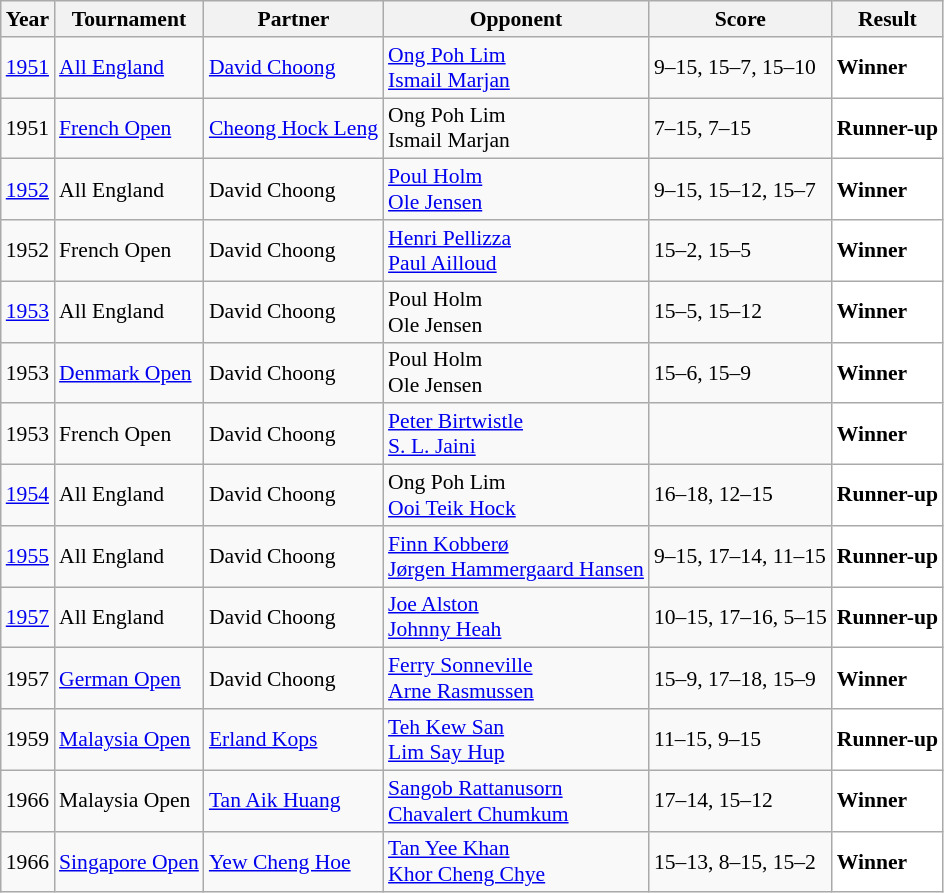<table class="sortable wikitable" style="font-size: 90%;">
<tr>
<th>Year</th>
<th>Tournament</th>
<th>Partner</th>
<th>Opponent</th>
<th>Score</th>
<th>Result</th>
</tr>
<tr>
<td align="center"><a href='#'>1951</a></td>
<td><a href='#'>All England</a></td>
<td> <a href='#'>David Choong</a></td>
<td> <a href='#'>Ong Poh Lim</a><br> <a href='#'>Ismail Marjan</a></td>
<td>9–15, 15–7, 15–10</td>
<td style="text-align:left; background:white"> <strong>Winner</strong></td>
</tr>
<tr>
<td align="center">1951</td>
<td><a href='#'>French Open</a></td>
<td> <a href='#'>Cheong Hock Leng</a></td>
<td> Ong Poh Lim<br> Ismail Marjan</td>
<td>7–15, 7–15</td>
<td style="text-align:left; background:white"> <strong>Runner-up</strong></td>
</tr>
<tr>
<td align="center"><a href='#'>1952</a></td>
<td>All England</td>
<td> David Choong</td>
<td> <a href='#'>Poul Holm</a><br> <a href='#'>Ole Jensen</a></td>
<td>9–15, 15–12, 15–7</td>
<td style="text-align:left; background:white"> <strong>Winner</strong></td>
</tr>
<tr>
<td align="center">1952</td>
<td>French Open</td>
<td> David Choong</td>
<td> <a href='#'>Henri Pellizza</a><br> <a href='#'>Paul Ailloud</a></td>
<td>15–2, 15–5</td>
<td style="text-align:left; background:white"> <strong>Winner</strong></td>
</tr>
<tr>
<td align="center"><a href='#'>1953</a></td>
<td>All England</td>
<td> David Choong</td>
<td> Poul Holm<br> Ole Jensen</td>
<td>15–5, 15–12</td>
<td style="text-align:left; background:white"> <strong>Winner</strong></td>
</tr>
<tr>
<td align="center">1953</td>
<td><a href='#'>Denmark Open</a></td>
<td> David Choong</td>
<td> Poul Holm<br> Ole Jensen</td>
<td>15–6, 15–9</td>
<td style="text-align:left; background:white"> <strong>Winner</strong></td>
</tr>
<tr>
<td align="center">1953</td>
<td>French Open</td>
<td> David Choong</td>
<td> <a href='#'>Peter Birtwistle</a><br> <a href='#'>S. L. Jaini</a></td>
<td></td>
<td style="text-align:left; background:white"> <strong>Winner</strong></td>
</tr>
<tr>
<td align="center"><a href='#'>1954</a></td>
<td>All England</td>
<td> David Choong</td>
<td> Ong Poh Lim<br> <a href='#'>Ooi Teik Hock</a></td>
<td>16–18, 12–15</td>
<td style="text-align:left; background:white"> <strong>Runner-up</strong></td>
</tr>
<tr>
<td align="center"><a href='#'>1955</a></td>
<td>All England</td>
<td> David Choong</td>
<td> <a href='#'>Finn Kobberø</a><br> <a href='#'>Jørgen Hammergaard Hansen</a></td>
<td>9–15, 17–14, 11–15</td>
<td style="text-align:left; background:white"> <strong>Runner-up</strong></td>
</tr>
<tr>
<td align="center"><a href='#'>1957</a></td>
<td>All England</td>
<td> David Choong</td>
<td> <a href='#'>Joe Alston</a><br> <a href='#'>Johnny Heah</a></td>
<td>10–15, 17–16, 5–15</td>
<td style="text-align:left; background:white"> <strong>Runner-up</strong></td>
</tr>
<tr>
<td align="center">1957</td>
<td><a href='#'>German Open</a></td>
<td> David Choong</td>
<td> <a href='#'>Ferry Sonneville</a><br> <a href='#'>Arne Rasmussen</a></td>
<td>15–9, 17–18, 15–9</td>
<td style="text-align:left; background:white"> <strong>Winner</strong></td>
</tr>
<tr>
<td align="center">1959</td>
<td><a href='#'>Malaysia Open</a></td>
<td> <a href='#'>Erland Kops</a></td>
<td> <a href='#'>Teh Kew San</a><br> <a href='#'>Lim Say Hup</a></td>
<td>11–15, 9–15</td>
<td style="text-align:left; background:white"> <strong>Runner-up</strong></td>
</tr>
<tr>
<td align="center">1966</td>
<td>Malaysia Open</td>
<td> <a href='#'>Tan Aik Huang</a></td>
<td> <a href='#'>Sangob Rattanusorn</a><br> <a href='#'>Chavalert Chumkum</a></td>
<td>17–14, 15–12</td>
<td style="text-align:left; background:white"> <strong>Winner</strong></td>
</tr>
<tr>
<td align="center">1966</td>
<td><a href='#'>Singapore Open</a></td>
<td> <a href='#'>Yew Cheng Hoe</a></td>
<td> <a href='#'>Tan Yee Khan</a><br> <a href='#'>Khor Cheng Chye</a></td>
<td>15–13, 8–15, 15–2</td>
<td style="text-align:left; background:white"> <strong>Winner</strong></td>
</tr>
</table>
